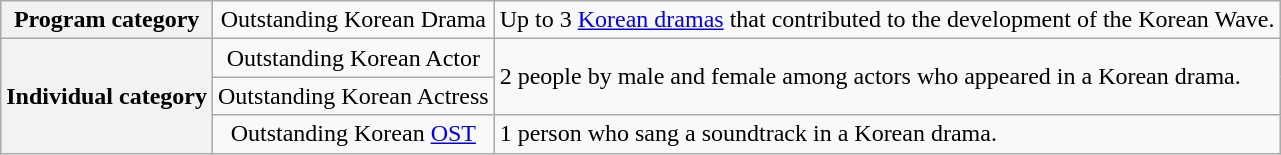<table class=wikitable style="text-align:center;">
<tr>
<th>Program category</th>
<td>Outstanding Korean Drama</td>
<td style="text-align:left;">Up to 3 <a href='#'>Korean dramas</a> that contributed to the development of the Korean Wave.</td>
</tr>
<tr>
<th rowspan="3">Individual category</th>
<td>Outstanding Korean Actor</td>
<td rowspan="2" style="text-align:left;">2 people by male and female among actors who appeared in a Korean drama.</td>
</tr>
<tr>
<td>Outstanding Korean Actress</td>
</tr>
<tr>
<td>Outstanding Korean <a href='#'>OST</a></td>
<td style="text-align:left;">1 person who sang a soundtrack in a Korean drama.</td>
</tr>
</table>
